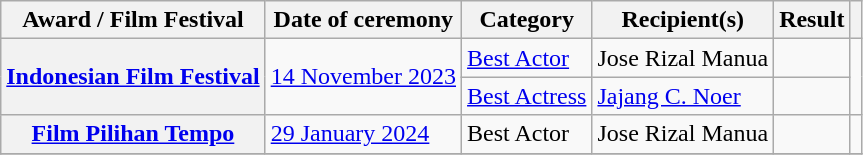<table class="wikitable sortable plainrowheaders">
<tr>
<th scope="col">Award / Film Festival</th>
<th scope="col">Date of ceremony</th>
<th scope="col">Category</th>
<th scope="col">Recipient(s)</th>
<th scope="col">Result</th>
<th scope="col" class="unsortable"></th>
</tr>
<tr>
<th scope="row" rowspan="2"><a href='#'>Indonesian Film Festival</a></th>
<td rowspan="2"><a href='#'>14 November 2023</a></td>
<td><a href='#'>Best Actor</a></td>
<td>Jose Rizal Manua</td>
<td></td>
<td align="center" rowspan="2"></td>
</tr>
<tr>
<td><a href='#'>Best Actress</a></td>
<td><a href='#'>Jajang C. Noer</a></td>
<td></td>
</tr>
<tr>
<th scope="row"><a href='#'>Film Pilihan Tempo</a></th>
<td><a href='#'>29 January 2024</a></td>
<td>Best Actor</td>
<td>Jose Rizal Manua</td>
<td></td>
<td align="center"></td>
</tr>
<tr>
</tr>
</table>
